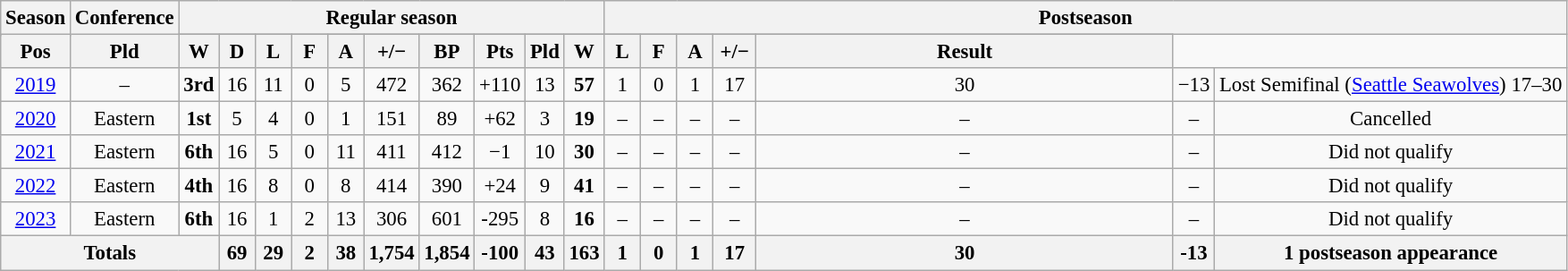<table class="wikitable" style="text-align:center; font-size: 95%">
<tr>
<th rowspan="2">Season</th>
<th rowspan="2">Conference</th>
<th colspan="10">Regular season</th>
<th colspan="8">Postseason</th>
</tr>
<tr {| class="wikitable" style="text-align:center;">
</tr>
<tr border=1 cellpadding=5 cellspacing=0>
<th style="width:20px;">Pos</th>
<th style="width:20px;">Pld</th>
<th style="width:20px;">W</th>
<th style="width:20px;">D</th>
<th style="width:20px;">L</th>
<th style="width:20px;">F</th>
<th style="width:20px;">A</th>
<th style="width:25px;">+/−</th>
<th style="width:20px;">BP</th>
<th style="width:20px;">Pts</th>
<th style="width:20px;">Pld</th>
<th style="width:20px;">W</th>
<th style="width:20px;">L</th>
<th style="width:20px;">F</th>
<th style="width:20px;">A</th>
<th style="width:25px;">+/−</th>
<th style="width:20em; text-align:centre;">Result</th>
</tr>
<tr>
<td><a href='#'>2019</a></td>
<td>–</td>
<td><strong>3rd</strong></td>
<td>16</td>
<td>11</td>
<td>0</td>
<td>5</td>
<td>472</td>
<td>362</td>
<td>+110</td>
<td>13</td>
<td><strong>57</strong></td>
<td>1</td>
<td>0</td>
<td>1</td>
<td>17</td>
<td>30</td>
<td>−13</td>
<td>Lost Semifinal (<a href='#'>Seattle Seawolves</a>) 17–30</td>
</tr>
<tr>
<td><a href='#'>2020</a></td>
<td>Eastern</td>
<td><strong>1st</strong></td>
<td>5</td>
<td>4</td>
<td>0</td>
<td>1</td>
<td>151</td>
<td>89</td>
<td>+62</td>
<td>3</td>
<td><strong>19</strong></td>
<td>–</td>
<td>–</td>
<td>–</td>
<td>–</td>
<td>–</td>
<td>–</td>
<td>Cancelled</td>
</tr>
<tr>
<td><a href='#'>2021</a></td>
<td>Eastern</td>
<td><strong>6th</strong></td>
<td>16</td>
<td>5</td>
<td>0</td>
<td>11</td>
<td>411</td>
<td>412</td>
<td>−1</td>
<td>10</td>
<td><strong>30</strong></td>
<td>–</td>
<td>–</td>
<td>–</td>
<td>–</td>
<td>–</td>
<td>–</td>
<td>Did not qualify</td>
</tr>
<tr>
<td><a href='#'>2022</a></td>
<td>Eastern</td>
<td><strong>4th</strong></td>
<td>16</td>
<td>8</td>
<td>0</td>
<td>8</td>
<td>414</td>
<td>390</td>
<td>+24</td>
<td>9</td>
<td><strong>41</strong></td>
<td>–</td>
<td>–</td>
<td>–</td>
<td>–</td>
<td>–</td>
<td>–</td>
<td>Did not qualify</td>
</tr>
<tr>
<td><a href='#'>2023</a></td>
<td>Eastern</td>
<td><strong>6th</strong></td>
<td>16</td>
<td>1</td>
<td>2</td>
<td>13</td>
<td>306</td>
<td>601</td>
<td>-295</td>
<td>8</td>
<td><strong>16</strong></td>
<td>–</td>
<td>–</td>
<td>–</td>
<td>–</td>
<td>–</td>
<td>–</td>
<td>Did not qualify</td>
</tr>
<tr align="center">
<th colspan="3">Totals</th>
<th>69</th>
<th>29</th>
<th>2</th>
<th>38</th>
<th>1,754</th>
<th>1,854</th>
<th>-100</th>
<th>43</th>
<th>163</th>
<th>1</th>
<th>0</th>
<th>1</th>
<th>17</th>
<th>30</th>
<th>-13</th>
<th>1 postseason appearance</th>
</tr>
</table>
